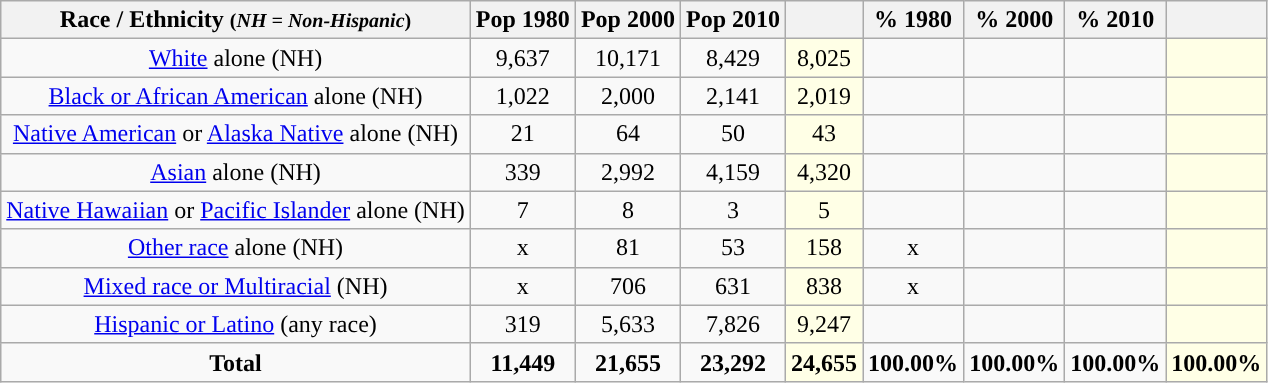<table class="wikitable" style="text-align:center;">
<tr>
<th>Race / Ethnicity <small>(<em>NH = Non-Hispanic</em>)</small></th>
<th>Pop 1980</th>
<th>Pop 2000</th>
<th>Pop 2010</th>
<th></th>
<th>% 1980</th>
<th>% 2000</th>
<th>% 2010</th>
<th></th>
</tr>
<tr>
<td><a href='#'>White</a> alone (NH)</td>
<td>9,637</td>
<td>10,171</td>
<td>8,429</td>
<td style='background: #ffffe6;'>8,025</td>
<td></td>
<td></td>
<td></td>
<td style='background: #ffffe6;'></td>
</tr>
<tr>
<td><a href='#'>Black or African American</a> alone (NH)</td>
<td>1,022</td>
<td>2,000</td>
<td>2,141</td>
<td style='background: #ffffe6;'>2,019</td>
<td></td>
<td></td>
<td></td>
<td style='background: #ffffe6;'></td>
</tr>
<tr>
<td><a href='#'>Native American</a> or <a href='#'>Alaska Native</a> alone (NH)</td>
<td>21</td>
<td>64</td>
<td>50</td>
<td style='background: #ffffe6;'>43</td>
<td></td>
<td></td>
<td></td>
<td style='background: #ffffe6;'></td>
</tr>
<tr>
<td><a href='#'>Asian</a> alone (NH)</td>
<td>339</td>
<td>2,992</td>
<td>4,159</td>
<td style='background: #ffffe6;'>4,320</td>
<td></td>
<td></td>
<td></td>
<td style='background: #ffffe6;'></td>
</tr>
<tr>
<td><a href='#'>Native Hawaiian</a> or <a href='#'>Pacific Islander</a> alone (NH)</td>
<td>7</td>
<td>8</td>
<td>3</td>
<td style='background: #ffffe6;'>5</td>
<td></td>
<td></td>
<td></td>
<td style='background: #ffffe6;'></td>
</tr>
<tr>
<td><a href='#'>Other race</a> alone (NH)</td>
<td>x</td>
<td>81</td>
<td>53</td>
<td style='background: #ffffe6;'>158</td>
<td>x</td>
<td></td>
<td></td>
<td style='background: #ffffe6;'></td>
</tr>
<tr>
<td><a href='#'>Mixed race or Multiracial</a> (NH)</td>
<td>x</td>
<td>706</td>
<td>631</td>
<td style='background: #ffffe6;'>838</td>
<td>x</td>
<td></td>
<td></td>
<td style='background: #ffffe6;'></td>
</tr>
<tr>
<td><a href='#'>Hispanic or Latino</a> (any race)</td>
<td>319</td>
<td>5,633</td>
<td>7,826</td>
<td style='background: #ffffe6;'>9,247</td>
<td></td>
<td></td>
<td></td>
<td style='background: #ffffe6;'></td>
</tr>
<tr>
<td><strong>Total</strong></td>
<td><strong>11,449</strong></td>
<td><strong>21,655</strong></td>
<td><strong>23,292</strong></td>
<td style='background: #ffffe6;'><strong>24,655</strong></td>
<td><strong>100.00%</strong></td>
<td><strong>100.00%</strong></td>
<td><strong>100.00%</strong></td>
<td style='background: #ffffe6;'><strong>100.00%</strong></td>
</tr>
</table>
